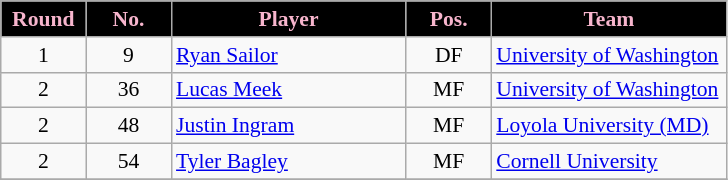<table class="wikitable"  style="text-align:center; font-size:90%; ">
<tr>
<th style="background:#000000; color:#F7B5CD; width:50px;">Round</th>
<th style="background:#000000; color:#F7B5CD; width:50px;">No.</th>
<th style="background:#000000; color:#F7B5CD; width:150px;">Player</th>
<th style="background:#000000; color:#F7B5CD; width:50px;">Pos.</th>
<th style="background:#000000; color:#F7B5CD; width:150px;">Team</th>
</tr>
<tr>
<td>1</td>
<td>9</td>
<td align="left"> <a href='#'>Ryan Sailor</a></td>
<td>DF</td>
<td align="left"><a href='#'>University of Washington</a></td>
</tr>
<tr>
<td>2</td>
<td>36</td>
<td align="left">  <a href='#'>Lucas Meek</a></td>
<td>MF</td>
<td align="left"><a href='#'>University of Washington</a></td>
</tr>
<tr>
<td>2</td>
<td>48</td>
<td align="left">  <a href='#'>Justin Ingram</a></td>
<td>MF</td>
<td align="left"><a href='#'>Loyola University (MD)</a></td>
</tr>
<tr>
<td>2</td>
<td>54</td>
<td align="left">  <a href='#'>Tyler Bagley</a></td>
<td>MF</td>
<td align="left"><a href='#'>Cornell University</a></td>
</tr>
<tr>
</tr>
</table>
